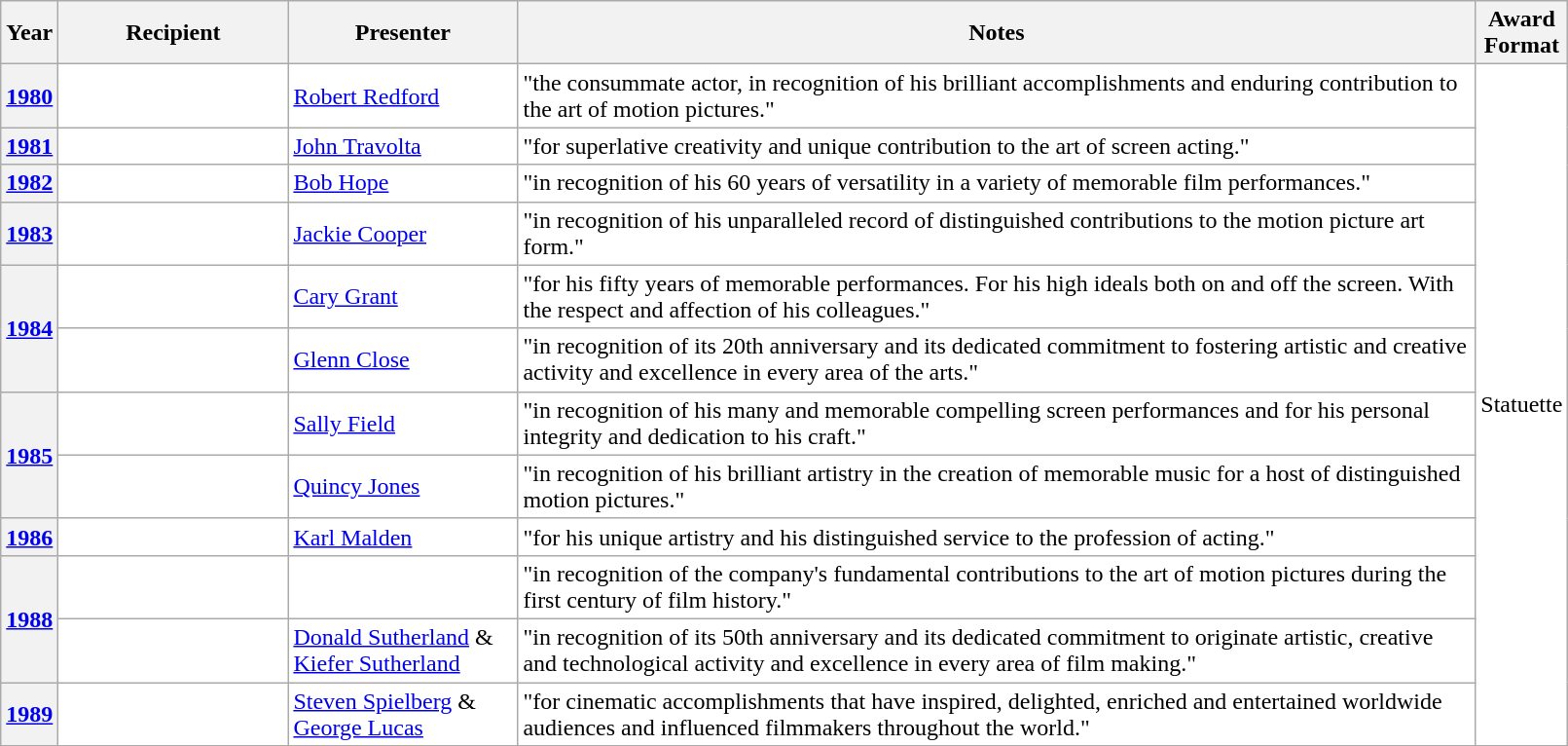<table class="wikitable sortable" width="85%" style="background:#ffffff;" style="text-align:center;">
<tr>
<th width=30>Year</th>
<th width=150>Recipient</th>
<th width=150>Presenter</th>
<th class=unsortable>Notes</th>
<th width=50>Award Format</th>
</tr>
<tr>
<th><a href='#'>1980</a></th>
<td></td>
<td><a href='#'>Robert Redford</a></td>
<td>"the consummate actor, in recognition of his brilliant accomplishments and enduring contribution to the art of motion pictures."</td>
<td rowspan="12">Statuette</td>
</tr>
<tr>
<th><a href='#'>1981</a></th>
<td></td>
<td><a href='#'>John Travolta</a></td>
<td>"for superlative creativity and unique contribution to the art of screen acting."</td>
</tr>
<tr>
<th><a href='#'>1982</a></th>
<td></td>
<td><a href='#'>Bob Hope</a></td>
<td>"in recognition of his 60 years of versatility in a variety of memorable film performances."</td>
</tr>
<tr>
<th><a href='#'>1983</a></th>
<td></td>
<td><a href='#'>Jackie Cooper</a></td>
<td>"in recognition of his unparalleled record of distinguished contributions to the motion picture art form."</td>
</tr>
<tr>
<th rowspan="2"><a href='#'>1984</a></th>
<td></td>
<td><a href='#'>Cary Grant</a></td>
<td>"for his fifty years of memorable performances. For his high ideals both on and off the screen. With the respect and affection of his colleagues."</td>
</tr>
<tr>
<td></td>
<td><a href='#'>Glenn Close</a></td>
<td>"in recognition of its 20th anniversary and its dedicated commitment to fostering artistic and creative activity and excellence in every area of the arts."</td>
</tr>
<tr>
<th rowspan="2"><a href='#'>1985</a></th>
<td></td>
<td><a href='#'>Sally Field</a></td>
<td>"in recognition of his many and memorable compelling screen performances and for his personal integrity and dedication to his craft."</td>
</tr>
<tr>
<td></td>
<td><a href='#'>Quincy Jones</a></td>
<td>"in recognition of his brilliant artistry in the creation of memorable music for a host of distinguished motion pictures."</td>
</tr>
<tr>
<th><a href='#'>1986</a></th>
<td></td>
<td><a href='#'>Karl Malden</a></td>
<td>"for his unique artistry and his distinguished service to the profession of acting."</td>
</tr>
<tr>
<th rowspan="2"><a href='#'>1988</a></th>
<td></td>
<td></td>
<td>"in recognition of the company's fundamental contributions to the art of motion pictures during the first century of film history."</td>
</tr>
<tr>
<td></td>
<td><a href='#'>Donald Sutherland</a> & <a href='#'>Kiefer Sutherland</a></td>
<td>"in recognition of its 50th anniversary and its dedicated commitment to originate artistic, creative and technological activity and excellence in every area of film making."</td>
</tr>
<tr>
<th><a href='#'>1989</a></th>
<td></td>
<td><a href='#'>Steven Spielberg</a> & <a href='#'>George Lucas</a></td>
<td>"for cinematic accomplishments that have inspired, delighted, enriched and entertained worldwide audiences and influenced filmmakers throughout the world."</td>
</tr>
<tr>
</tr>
</table>
